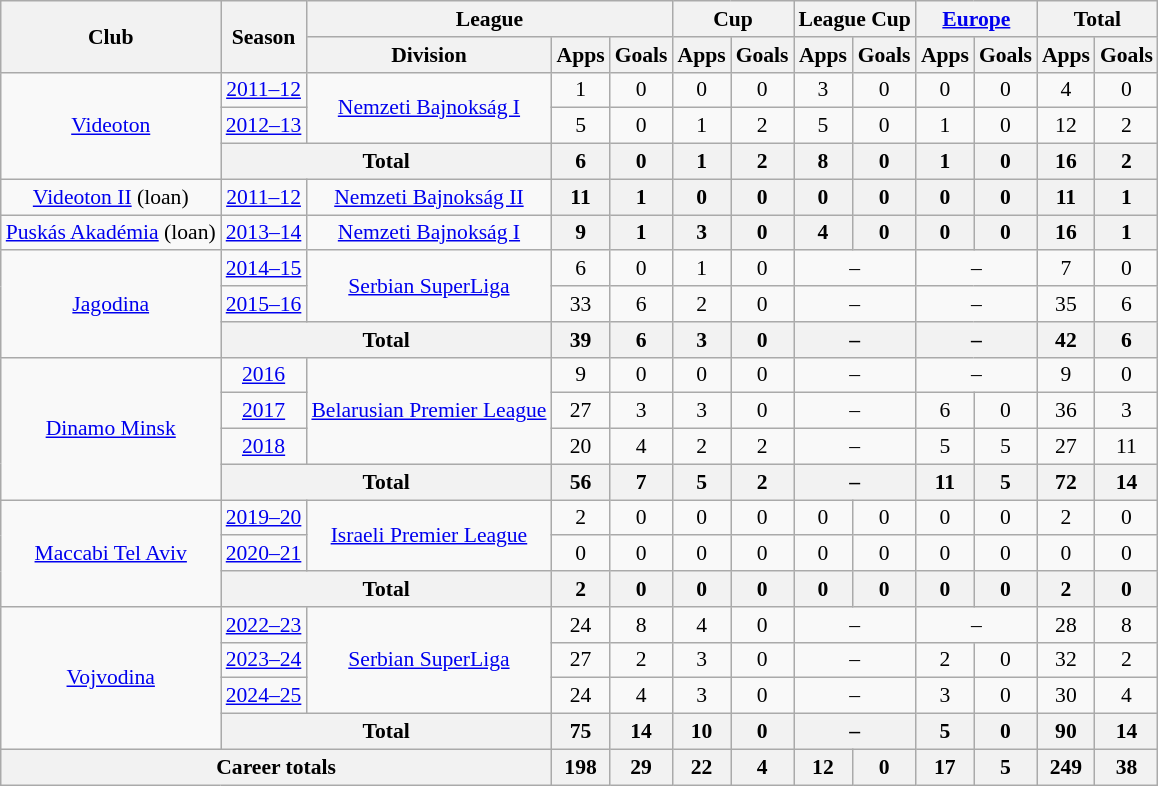<table class="wikitable" style="font-size:90%; text-align: center;">
<tr>
<th rowspan="2">Club</th>
<th rowspan="2">Season</th>
<th colspan="3">League</th>
<th colspan="2">Cup</th>
<th colspan="2">League Cup</th>
<th colspan="2"><a href='#'>Europe</a></th>
<th colspan="2">Total</th>
</tr>
<tr>
<th>Division</th>
<th>Apps</th>
<th>Goals</th>
<th>Apps</th>
<th>Goals</th>
<th>Apps</th>
<th>Goals</th>
<th>Apps</th>
<th>Goals</th>
<th>Apps</th>
<th>Goals</th>
</tr>
<tr>
<td rowspan="3"><a href='#'>Videoton</a></td>
<td><a href='#'>2011–12</a></td>
<td rowspan="2"><a href='#'>Nemzeti Bajnokság I</a></td>
<td>1</td>
<td>0</td>
<td>0</td>
<td>0</td>
<td>3</td>
<td>0</td>
<td>0</td>
<td>0</td>
<td>4</td>
<td>0</td>
</tr>
<tr>
<td><a href='#'>2012–13</a></td>
<td>5</td>
<td>0</td>
<td>1</td>
<td>2</td>
<td>5</td>
<td>0</td>
<td>1</td>
<td>0</td>
<td>12</td>
<td>2</td>
</tr>
<tr>
<th colspan="2">Total</th>
<th>6</th>
<th>0</th>
<th>1</th>
<th>2</th>
<th>8</th>
<th>0</th>
<th>1</th>
<th>0</th>
<th>16</th>
<th>2</th>
</tr>
<tr>
<td><a href='#'>Videoton II</a> (loan)</td>
<td><a href='#'>2011–12</a></td>
<td><a href='#'>Nemzeti Bajnokság II</a></td>
<th>11</th>
<th>1</th>
<th>0</th>
<th>0</th>
<th>0</th>
<th>0</th>
<th>0</th>
<th>0</th>
<th>11</th>
<th>1</th>
</tr>
<tr>
<td><a href='#'>Puskás Akadémia</a> (loan)</td>
<td><a href='#'>2013–14</a></td>
<td><a href='#'>Nemzeti Bajnokság I</a></td>
<th>9</th>
<th>1</th>
<th>3</th>
<th>0</th>
<th>4</th>
<th>0</th>
<th>0</th>
<th>0</th>
<th>16</th>
<th>1</th>
</tr>
<tr>
<td rowspan="3"><a href='#'>Jagodina</a></td>
<td><a href='#'>2014–15</a></td>
<td rowspan="2"><a href='#'>Serbian SuperLiga</a></td>
<td>6</td>
<td>0</td>
<td>1</td>
<td>0</td>
<td colspan="2">–</td>
<td colspan="2">–</td>
<td>7</td>
<td>0</td>
</tr>
<tr>
<td><a href='#'>2015–16</a></td>
<td>33</td>
<td>6</td>
<td>2</td>
<td>0</td>
<td colspan="2">–</td>
<td colspan="2">–</td>
<td>35</td>
<td>6</td>
</tr>
<tr>
<th colspan="2">Total</th>
<th>39</th>
<th>6</th>
<th>3</th>
<th>0</th>
<th colspan="2">–</th>
<th colspan="2">–</th>
<th>42</th>
<th>6</th>
</tr>
<tr>
<td rowspan="4"><a href='#'>Dinamo Minsk</a></td>
<td><a href='#'>2016</a></td>
<td rowspan="3"><a href='#'>Belarusian Premier League</a></td>
<td>9</td>
<td>0</td>
<td>0</td>
<td>0</td>
<td colspan="2">–</td>
<td colspan="2">–</td>
<td>9</td>
<td>0</td>
</tr>
<tr>
<td><a href='#'>2017</a></td>
<td>27</td>
<td>3</td>
<td>3</td>
<td>0</td>
<td colspan="2">–</td>
<td>6</td>
<td>0</td>
<td>36</td>
<td>3</td>
</tr>
<tr>
<td><a href='#'>2018</a></td>
<td>20</td>
<td>4</td>
<td>2</td>
<td>2</td>
<td colspan="2">–</td>
<td>5</td>
<td>5</td>
<td>27</td>
<td>11</td>
</tr>
<tr>
<th colspan="2">Total</th>
<th>56</th>
<th>7</th>
<th>5</th>
<th>2</th>
<th colspan="2">–</th>
<th>11</th>
<th>5</th>
<th>72</th>
<th>14</th>
</tr>
<tr>
<td rowspan="3"><a href='#'>Maccabi Tel Aviv</a></td>
<td><a href='#'>2019–20</a></td>
<td rowspan="2"><a href='#'>Israeli Premier League</a></td>
<td>2</td>
<td>0</td>
<td>0</td>
<td>0</td>
<td>0</td>
<td>0</td>
<td>0</td>
<td>0</td>
<td>2</td>
<td>0</td>
</tr>
<tr>
<td><a href='#'>2020–21</a></td>
<td>0</td>
<td>0</td>
<td>0</td>
<td>0</td>
<td>0</td>
<td>0</td>
<td>0</td>
<td>0</td>
<td>0</td>
<td>0</td>
</tr>
<tr>
<th colspan="2">Total</th>
<th>2</th>
<th>0</th>
<th>0</th>
<th>0</th>
<th>0</th>
<th>0</th>
<th>0</th>
<th>0</th>
<th>2</th>
<th>0</th>
</tr>
<tr>
<td rowspan="4"><a href='#'>Vojvodina</a></td>
<td><a href='#'>2022–23</a></td>
<td rowspan="3"><a href='#'>Serbian SuperLiga</a></td>
<td>24</td>
<td>8</td>
<td>4</td>
<td>0</td>
<td colspan="2">–</td>
<td colspan="2">–</td>
<td>28</td>
<td>8</td>
</tr>
<tr>
<td><a href='#'>2023–24</a></td>
<td>27</td>
<td>2</td>
<td>3</td>
<td>0</td>
<td colspan="2">–</td>
<td>2</td>
<td>0</td>
<td>32</td>
<td>2</td>
</tr>
<tr>
<td><a href='#'>2024–25</a></td>
<td>24</td>
<td>4</td>
<td>3</td>
<td>0</td>
<td colspan="2">–</td>
<td>3</td>
<td>0</td>
<td>30</td>
<td>4</td>
</tr>
<tr>
<th colspan="2">Total</th>
<th>75</th>
<th>14</th>
<th>10</th>
<th>0</th>
<th colspan="2">–</th>
<th>5</th>
<th>0</th>
<th>90</th>
<th>14</th>
</tr>
<tr>
<th colspan="3">Career totals</th>
<th>198</th>
<th>29</th>
<th>22</th>
<th>4</th>
<th>12</th>
<th>0</th>
<th>17</th>
<th>5</th>
<th>249</th>
<th>38</th>
</tr>
</table>
